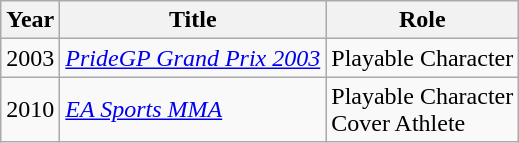<table class="wikitable sortable">
<tr>
<th>Year</th>
<th>Title</th>
<th>Role</th>
</tr>
<tr>
<td>2003</td>
<td><em><a href='#'>PrideGP Grand Prix 2003</a></em></td>
<td>Playable Character</td>
</tr>
<tr>
<td>2010</td>
<td><em><a href='#'>EA Sports MMA</a></em></td>
<td>Playable Character <br> Cover Athlete</td>
</tr>
</table>
